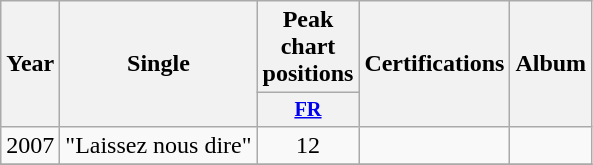<table class="wikitable plainrowheaders" style="text-align:center;">
<tr>
<th scope="col" rowspan="2">Year</th>
<th scope="col" rowspan="2">Single</th>
<th scope="col" colspan="1">Peak chart positions</th>
<th scope="col" rowspan="2">Certifications</th>
<th scope="col" rowspan="2">Album</th>
</tr>
<tr>
<th scope="col" style="width:3em;font-size:85%;"><a href='#'>FR</a><br></th>
</tr>
<tr>
<td rowspan="1">2007</td>
<td>"Laissez nous dire"</td>
<td>12</td>
<td></td>
<td></td>
</tr>
<tr>
</tr>
</table>
